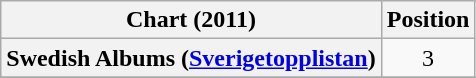<table class="wikitable sortable plainrowheaders">
<tr>
<th scope="col">Chart (2011)</th>
<th scope="col">Position</th>
</tr>
<tr>
<th scope="row">Swedish Albums (<a href='#'>Sverigetopplistan</a>)</th>
<td style="text-align:center;">3</td>
</tr>
<tr>
</tr>
</table>
